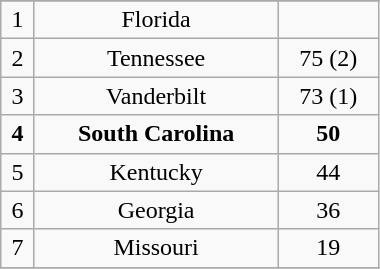<table class="wikitable" style="width: 20%;text-align: center;">
<tr align="center">
</tr>
<tr align="center">
<td>1</td>
<td>Florida</td>
<td></td>
</tr>
<tr>
<td>2</td>
<td>Tennessee</td>
<td>75 (2)</td>
</tr>
<tr>
<td>3</td>
<td>Vanderbilt</td>
<td>73 (1)</td>
</tr>
<tr>
<td><strong>4</strong></td>
<td><strong>South Carolina</strong></td>
<td><strong>50</strong></td>
</tr>
<tr>
<td>5</td>
<td>Kentucky</td>
<td>44</td>
</tr>
<tr>
<td>6</td>
<td>Georgia</td>
<td>36</td>
</tr>
<tr>
<td>7</td>
<td>Missouri</td>
<td>19</td>
</tr>
<tr>
</tr>
</table>
